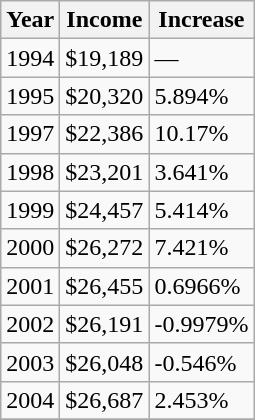<table class="wikitable">
<tr>
<th>Year</th>
<th>Income</th>
<th>Increase</th>
</tr>
<tr>
<td>1994</td>
<td>$19,189</td>
<td>—</td>
</tr>
<tr>
<td>1995</td>
<td>$20,320</td>
<td>5.894%</td>
</tr>
<tr>
<td>1997</td>
<td>$22,386</td>
<td>10.17%</td>
</tr>
<tr>
<td>1998</td>
<td>$23,201</td>
<td>3.641%</td>
</tr>
<tr>
<td>1999</td>
<td>$24,457</td>
<td>5.414%</td>
</tr>
<tr>
<td>2000</td>
<td>$26,272</td>
<td>7.421%</td>
</tr>
<tr>
<td>2001</td>
<td>$26,455</td>
<td>0.6966%</td>
</tr>
<tr>
<td>2002</td>
<td>$26,191</td>
<td>-0.9979%</td>
</tr>
<tr>
<td>2003</td>
<td>$26,048</td>
<td>-0.546%</td>
</tr>
<tr>
<td>2004</td>
<td>$26,687</td>
<td>2.453%</td>
</tr>
<tr>
</tr>
</table>
